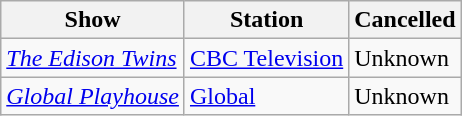<table class="wikitable">
<tr>
<th>Show</th>
<th>Station</th>
<th>Cancelled</th>
</tr>
<tr>
<td><em><a href='#'>The Edison Twins</a></em></td>
<td><a href='#'>CBC Television</a></td>
<td>Unknown</td>
</tr>
<tr>
<td><em><a href='#'>Global Playhouse</a></em></td>
<td><a href='#'>Global</a></td>
<td>Unknown</td>
</tr>
</table>
